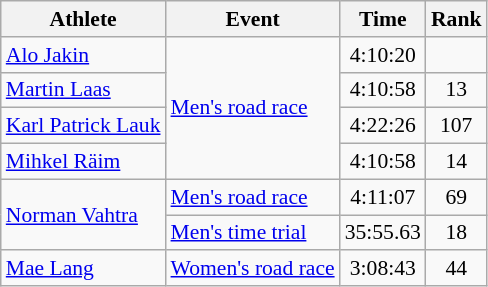<table class="wikitable" style="font-size:90%">
<tr>
<th>Athlete</th>
<th>Event</th>
<th>Time</th>
<th>Rank</th>
</tr>
<tr align=center>
<td align=left><a href='#'>Alo Jakin</a></td>
<td align=left rowspan=4><a href='#'>Men's road race</a></td>
<td>4:10:20</td>
<td></td>
</tr>
<tr align=center>
<td align=left><a href='#'>Martin Laas</a></td>
<td>4:10:58</td>
<td>13</td>
</tr>
<tr align=center>
<td align=left><a href='#'>Karl Patrick Lauk</a></td>
<td>4:22:26</td>
<td>107</td>
</tr>
<tr align=center>
<td align=left><a href='#'>Mihkel Räim</a></td>
<td>4:10:58</td>
<td>14</td>
</tr>
<tr align=center>
<td rowspan=2 align=left><a href='#'>Norman Vahtra</a></td>
<td align=left><a href='#'>Men's road race</a></td>
<td>4:11:07</td>
<td>69</td>
</tr>
<tr align=center>
<td align=left><a href='#'>Men's time trial</a></td>
<td>35:55.63</td>
<td>18</td>
</tr>
<tr align=center>
<td align=left><a href='#'>Mae Lang</a></td>
<td align=left><a href='#'>Women's road race</a></td>
<td>3:08:43</td>
<td>44</td>
</tr>
</table>
